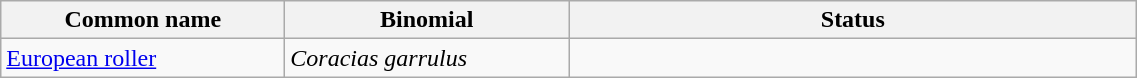<table width=60% class="wikitable">
<tr>
<th width=15%>Common name</th>
<th width=15%>Binomial</th>
<th width=30%>Status</th>
</tr>
<tr>
<td><a href='#'>European roller</a></td>
<td><em>Coracias garrulus</em></td>
<td></td>
</tr>
</table>
